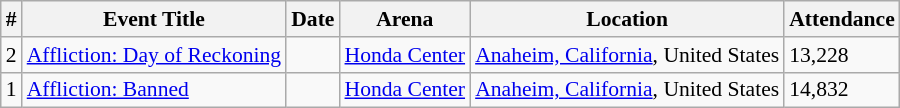<table class="sortable wikitable succession-box" style="font-size:90%;">
<tr>
<th scope="col">#</th>
<th scope="col">Event Title</th>
<th scope="col">Date</th>
<th scope="col">Arena</th>
<th scope="col">Location</th>
<th scope="col">Attendance</th>
</tr>
<tr>
<td align=center>2</td>
<td><a href='#'>Affliction: Day of Reckoning</a></td>
<td></td>
<td><a href='#'>Honda Center</a></td>
<td><a href='#'>Anaheim, California</a>, United States</td>
<td>13,228</td>
</tr>
<tr>
<td align=center>1</td>
<td><a href='#'>Affliction: Banned</a></td>
<td></td>
<td><a href='#'>Honda Center</a></td>
<td><a href='#'>Anaheim, California</a>, United States</td>
<td>14,832</td>
</tr>
</table>
